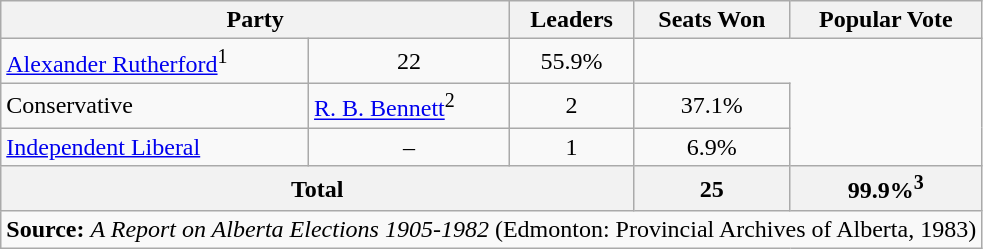<table class="wikitable">
<tr>
<th colspan="2">Party</th>
<th>Leaders</th>
<th>Seats Won</th>
<th>Popular Vote</th>
</tr>
<tr>
<td><a href='#'>Alexander Rutherford</a><sup>1</sup></td>
<td align=center>22</td>
<td align=center>55.9%</td>
</tr>
<tr>
<td>Conservative</td>
<td><a href='#'>R. B. Bennett</a><sup>2</sup></td>
<td align=center>2</td>
<td align=center>37.1%</td>
</tr>
<tr>
<td><a href='#'>Independent Liberal</a></td>
<td align=center>–</td>
<td align=center>1</td>
<td align=center>6.9%</td>
</tr>
<tr>
<th colspan=3>Total</th>
<th>25</th>
<th>99.9%<sup>3</sup></th>
</tr>
<tr>
<td align=center colspan=5><strong>Source:</strong> <em>A Report on Alberta Elections 1905-1982</em> (Edmonton:  Provincial Archives of Alberta, 1983)</td>
</tr>
</table>
